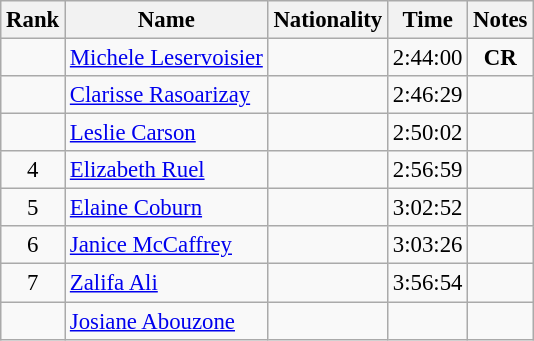<table class="wikitable sortable" style="text-align:center;font-size:95%">
<tr>
<th>Rank</th>
<th>Name</th>
<th>Nationality</th>
<th>Time</th>
<th>Notes</th>
</tr>
<tr>
<td></td>
<td align=left><a href='#'>Michele Leservoisier</a></td>
<td align=left></td>
<td>2:44:00</td>
<td><strong>CR</strong></td>
</tr>
<tr>
<td></td>
<td align=left><a href='#'>Clarisse Rasoarizay</a></td>
<td align=left></td>
<td>2:46:29</td>
<td></td>
</tr>
<tr>
<td></td>
<td align=left><a href='#'>Leslie Carson</a></td>
<td align=left></td>
<td>2:50:02</td>
<td></td>
</tr>
<tr>
<td>4</td>
<td align=left><a href='#'>Elizabeth Ruel</a></td>
<td align=left></td>
<td>2:56:59</td>
<td></td>
</tr>
<tr>
<td>5</td>
<td align=left><a href='#'>Elaine Coburn</a></td>
<td align=left></td>
<td>3:02:52</td>
<td></td>
</tr>
<tr>
<td>6</td>
<td align=left><a href='#'>Janice McCaffrey</a></td>
<td align=left></td>
<td>3:03:26</td>
<td></td>
</tr>
<tr>
<td>7</td>
<td align=left><a href='#'>Zalifa Ali</a></td>
<td align=left></td>
<td>3:56:54</td>
<td></td>
</tr>
<tr>
<td></td>
<td align=left><a href='#'>Josiane Abouzone</a></td>
<td align=left></td>
<td></td>
<td></td>
</tr>
</table>
